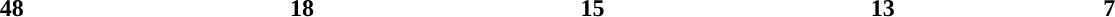<table style="width:70%; font-weight:bold; text-align:center">
<tr>
<td style="background:">48</td>
<td style="background:">18</td>
<td style="background:">15</td>
<td style="background:">13</td>
<td style="background:">7</td>
</tr>
<tr>
<td><a href='#'></a></td>
<td><a href='#'></a></td>
<td><a href='#'></a></td>
<td><a href='#'></a></td>
<td><a href='#'></a></td>
</tr>
</table>
